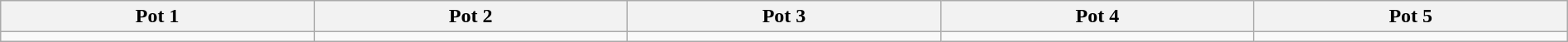<table class="wikitable" style="width:100%;">
<tr>
<th width=18%>Pot 1</th>
<th width=18%>Pot 2</th>
<th width=18%>Pot 3</th>
<th width=18%>Pot 4</th>
<th width=18%>Pot 5</th>
</tr>
<tr>
<td valign=top></td>
<td valign=top></td>
<td valign=top></td>
<td valign=top></td>
<td valign=top></td>
</tr>
</table>
